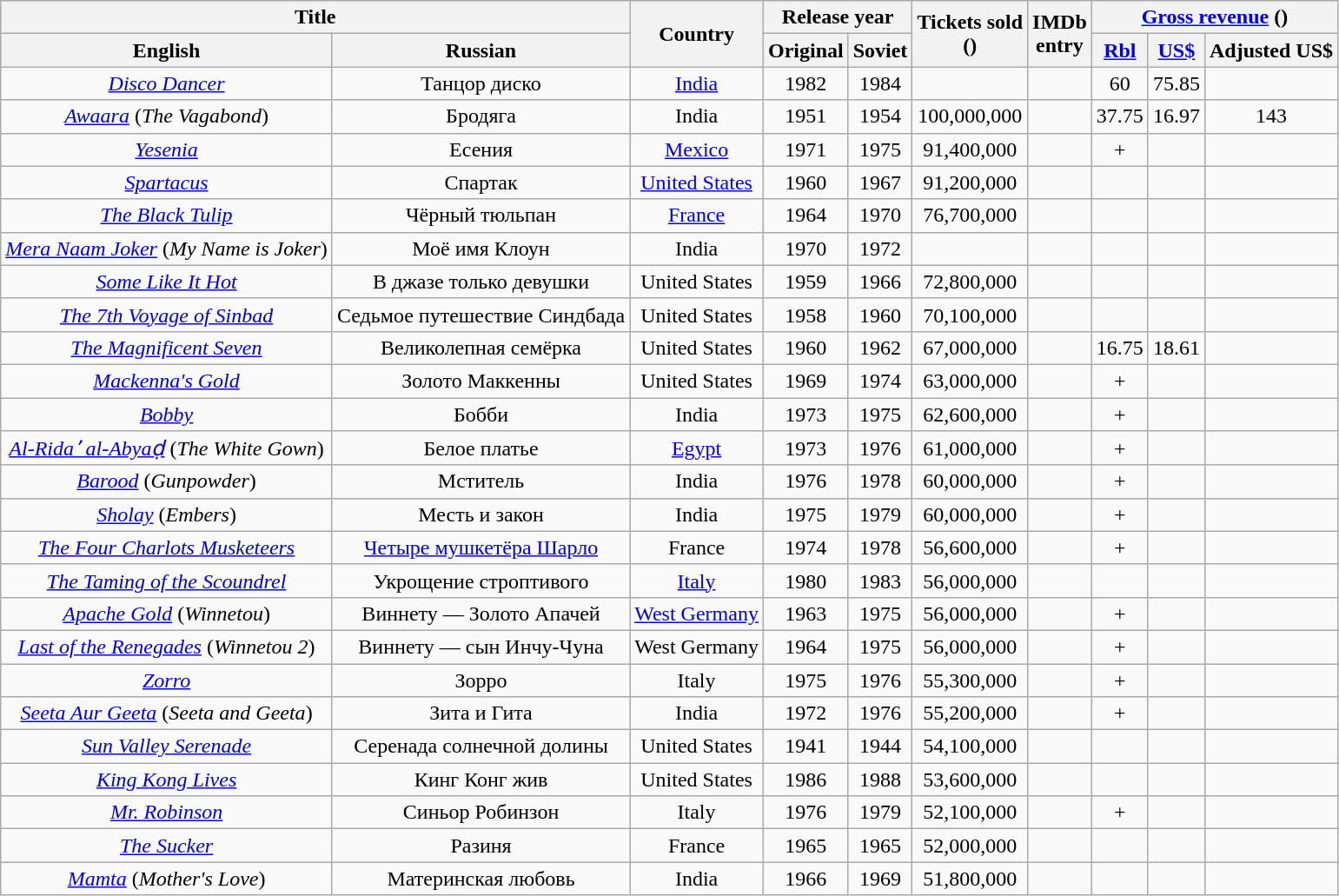<table class="wikitable sortable" style="text-align:center">
<tr>
<th colspan="2">Title</th>
<th rowspan="2">Country</th>
<th colspan="2">Release year</th>
<th rowspan="2">Tickets sold <br> ()</th>
<th rowspan="2">IMDb <br> entry</th>
<th colspan="3"><a href='#'>Gross revenue</a> ()</th>
</tr>
<tr>
<th>English</th>
<th>Russian</th>
<th>Original</th>
<th>Soviet</th>
<th><a href='#'>Rbl</a> </th>
<th><a href='#'>US$</a> </th>
<th>Adjusted US$ </th>
</tr>
<tr>
<td><em><a href='#'>Disco Dancer</a></em></td>
<td>Танцор диско</td>
<td><a href='#'>India</a></td>
<td>1982</td>
<td>1984</td>
<td></td>
<td></td>
<td>60</td>
<td>75.85</td>
<td></td>
</tr>
<tr>
<td><em><a href='#'>Awaara</a></em> (<em>The Vagabond</em>)</td>
<td>Бродяга</td>
<td>India</td>
<td>1951</td>
<td>1954</td>
<td>100,000,000</td>
<td></td>
<td>37.75</td>
<td>16.97</td>
<td>143</td>
</tr>
<tr>
<td><em><a href='#'>Yesenia</a></em></td>
<td>Есения</td>
<td><a href='#'>Mexico</a></td>
<td>1971</td>
<td>1975</td>
<td>91,400,000</td>
<td></td>
<td>+</td>
<td></td>
<td></td>
</tr>
<tr>
<td><em><a href='#'>Spartacus</a></em></td>
<td>Спартак</td>
<td><a href='#'>United States</a></td>
<td>1960</td>
<td>1967</td>
<td>91,200,000</td>
<td></td>
<td></td>
<td></td>
<td></td>
</tr>
<tr>
<td><a href='#'><em>The Black Tulip</em></a></td>
<td>Чёрный тюльпан</td>
<td><a href='#'>France</a></td>
<td>1964</td>
<td>1970</td>
<td>76,700,000</td>
<td></td>
<td></td>
<td></td>
<td></td>
</tr>
<tr>
<td><em><a href='#'>Mera Naam Joker</a></em> (<em>My Name is Joker</em>)</td>
<td>Моё имя Клоун</td>
<td>India</td>
<td>1970</td>
<td>1972</td>
<td></td>
<td></td>
<td></td>
<td></td>
<td></td>
</tr>
<tr>
<td><em><a href='#'>Some Like It Hot</a></em></td>
<td>В джазе только девушки</td>
<td>United States</td>
<td>1959</td>
<td>1966</td>
<td>72,800,000</td>
<td></td>
<td></td>
<td></td>
<td></td>
</tr>
<tr>
<td><em><a href='#'>The 7th Voyage of Sinbad</a></em></td>
<td>Седьмое путешествие Синдбада</td>
<td>United States</td>
<td>1958</td>
<td>1960</td>
<td>70,100,000</td>
<td></td>
<td></td>
<td></td>
<td></td>
</tr>
<tr>
<td><em><a href='#'>The Magnificent Seven</a></em></td>
<td>Великолепная семёрка</td>
<td>United States</td>
<td>1960</td>
<td>1962</td>
<td>67,000,000</td>
<td></td>
<td>16.75</td>
<td>18.61</td>
<td></td>
</tr>
<tr>
<td><em><a href='#'>Mackenna's Gold</a></em></td>
<td>Золото Маккенны</td>
<td>United States</td>
<td>1969</td>
<td>1974</td>
<td>63,000,000</td>
<td></td>
<td>+</td>
<td></td>
<td></td>
</tr>
<tr>
<td><em><a href='#'>Bobby</a></em></td>
<td>Бобби</td>
<td>India</td>
<td>1973</td>
<td>1975</td>
<td>62,600,000</td>
<td></td>
<td>+</td>
<td></td>
<td></td>
</tr>
<tr>
<td><em><a href='#'>Al-Ridaʼ al-Abyaḍ</a></em> (<em>The White Gown</em>)</td>
<td>Белое платье</td>
<td><a href='#'>Egypt</a></td>
<td>1973</td>
<td>1976</td>
<td>61,000,000</td>
<td></td>
<td>+</td>
<td></td>
<td></td>
</tr>
<tr>
<td><a href='#'><em>Barood</em></a> (<em>Gunpowder</em>)</td>
<td>Мститель</td>
<td>India</td>
<td>1976</td>
<td>1978</td>
<td>60,000,000</td>
<td></td>
<td>+</td>
<td></td>
<td></td>
</tr>
<tr>
<td><em><a href='#'>Sholay</a></em> (<em>Embers</em>)</td>
<td>Месть и закон</td>
<td>India</td>
<td>1975</td>
<td>1979</td>
<td>60,000,000</td>
<td></td>
<td>+</td>
<td></td>
<td></td>
</tr>
<tr>
<td><em><a href='#'>The Four Charlots Musketeers</a></em></td>
<td><a href='#'>Четыре мушкетёра Шарло</a></td>
<td>France</td>
<td>1974</td>
<td>1978</td>
<td>56,600,000</td>
<td></td>
<td>+</td>
<td></td>
<td></td>
</tr>
<tr>
<td><em><a href='#'>The Taming of the Scoundrel</a></em></td>
<td>Укрощение строптивого</td>
<td><a href='#'>Italy</a></td>
<td>1980</td>
<td>1983</td>
<td>56,000,000</td>
<td></td>
<td></td>
<td></td>
<td></td>
</tr>
<tr>
<td><em><a href='#'>Apache Gold</a></em> (<em>Winnetou</em>)</td>
<td>Виннету — Золото Апачей</td>
<td><a href='#'>West Germany</a></td>
<td>1963</td>
<td>1975</td>
<td>56,000,000</td>
<td></td>
<td>+</td>
<td></td>
<td></td>
</tr>
<tr>
<td><em><a href='#'>Last of the Renegades</a></em> (<em>Winnetou 2</em>)</td>
<td>Виннету — сын Инчу-Чуна</td>
<td>West Germany</td>
<td>1964</td>
<td>1975</td>
<td>56,000,000</td>
<td></td>
<td>+</td>
<td></td>
<td></td>
</tr>
<tr>
<td><em><a href='#'>Zorro</a></em></td>
<td>Зорро</td>
<td>Italy</td>
<td>1975</td>
<td>1976</td>
<td>55,300,000</td>
<td></td>
<td>+</td>
<td></td>
<td></td>
</tr>
<tr>
<td><em><a href='#'>Seeta Aur Geeta</a></em> (<em>Seeta and Geeta</em>)</td>
<td>Зита и Гита</td>
<td>India</td>
<td>1972</td>
<td>1976</td>
<td>55,200,000</td>
<td></td>
<td>+</td>
<td></td>
<td></td>
</tr>
<tr>
<td><em><a href='#'>Sun Valley Serenade</a></em></td>
<td>Серенада солнечной долины</td>
<td>United States</td>
<td>1941</td>
<td>1944</td>
<td>54,100,000</td>
<td></td>
<td></td>
<td></td>
<td></td>
</tr>
<tr>
<td><em><a href='#'>King Kong Lives</a></em></td>
<td>Кинг Конг жив</td>
<td>United States</td>
<td>1986</td>
<td>1988</td>
<td>53,600,000</td>
<td></td>
<td></td>
<td></td>
<td></td>
</tr>
<tr>
<td><em><a href='#'>Mr. Robinson</a></em></td>
<td>Синьор Робинзон</td>
<td>Italy</td>
<td>1976</td>
<td>1979</td>
<td>52,100,000</td>
<td></td>
<td>+</td>
<td></td>
<td></td>
</tr>
<tr>
<td><em><a href='#'>The Sucker</a></em></td>
<td>Разиня</td>
<td>France</td>
<td>1965</td>
<td>1965</td>
<td>52,000,000</td>
<td></td>
<td></td>
<td></td>
<td></td>
</tr>
<tr>
<td><em><a href='#'>Mamta</a></em> (<em>Mother's Love</em>)</td>
<td>Материнская любовь</td>
<td>India</td>
<td>1966</td>
<td>1969</td>
<td>51,800,000</td>
<td></td>
<td></td>
<td></td>
<td></td>
</tr>
</table>
